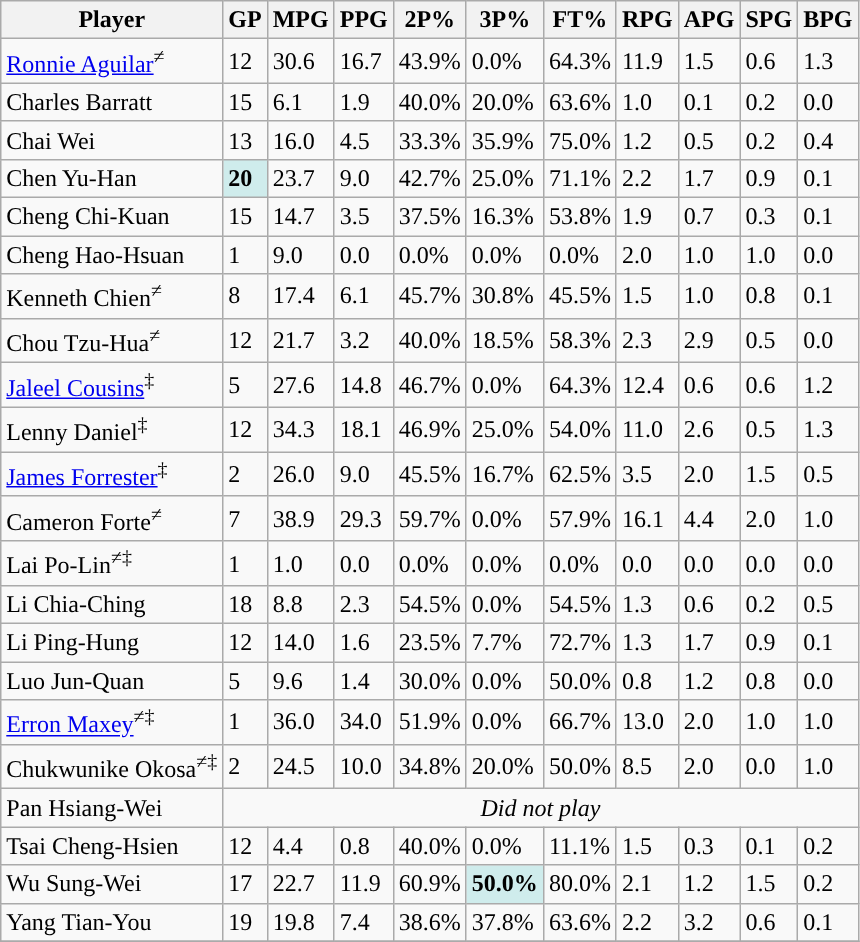<table class="wikitable">
<tr>
<th>Player</th>
<th>GP</th>
<th>MPG</th>
<th>PPG</th>
<th>2P%</th>
<th>3P%</th>
<th>FT%</th>
<th>RPG</th>
<th>APG</th>
<th>SPG</th>
<th>BPG</th>
</tr>
<tr>
<td><a href='#'>Ronnie Aguilar</a><sup>≠</sup></td>
<td>12</td>
<td>30.6</td>
<td>16.7</td>
<td>43.9%</td>
<td>0.0%</td>
<td>64.3%</td>
<td>11.9</td>
<td>1.5</td>
<td>0.6</td>
<td>1.3</td>
</tr>
<tr>
<td>Charles Barratt</td>
<td>15</td>
<td>6.1</td>
<td>1.9</td>
<td>40.0%</td>
<td>20.0%</td>
<td>63.6%</td>
<td>1.0</td>
<td>0.1</td>
<td>0.2</td>
<td>0.0</td>
</tr>
<tr>
<td>Chai Wei</td>
<td>13</td>
<td>16.0</td>
<td>4.5</td>
<td>33.3%</td>
<td>35.9%</td>
<td>75.0%</td>
<td>1.2</td>
<td>0.5</td>
<td>0.2</td>
<td>0.4</td>
</tr>
<tr>
<td>Chen Yu-Han</td>
<td style="background-color: #CFECEC"><strong>20</strong></td>
<td>23.7</td>
<td>9.0</td>
<td>42.7%</td>
<td>25.0%</td>
<td>71.1%</td>
<td>2.2</td>
<td>1.7</td>
<td>0.9</td>
<td>0.1</td>
</tr>
<tr>
<td>Cheng Chi-Kuan</td>
<td>15</td>
<td>14.7</td>
<td>3.5</td>
<td>37.5%</td>
<td>16.3%</td>
<td>53.8%</td>
<td>1.9</td>
<td>0.7</td>
<td>0.3</td>
<td>0.1</td>
</tr>
<tr>
<td>Cheng Hao-Hsuan</td>
<td>1</td>
<td>9.0</td>
<td>0.0</td>
<td>0.0%</td>
<td>0.0%</td>
<td>0.0%</td>
<td>2.0</td>
<td>1.0</td>
<td>1.0</td>
<td>0.0</td>
</tr>
<tr>
<td>Kenneth Chien<sup>≠</sup></td>
<td>8</td>
<td>17.4</td>
<td>6.1</td>
<td>45.7%</td>
<td>30.8%</td>
<td>45.5%</td>
<td>1.5</td>
<td>1.0</td>
<td>0.8</td>
<td>0.1</td>
</tr>
<tr>
<td>Chou Tzu-Hua<sup>≠</sup></td>
<td>12</td>
<td>21.7</td>
<td>3.2</td>
<td>40.0%</td>
<td>18.5%</td>
<td>58.3%</td>
<td>2.3</td>
<td>2.9</td>
<td>0.5</td>
<td>0.0</td>
</tr>
<tr>
<td><a href='#'>Jaleel Cousins</a><sup>‡</sup></td>
<td>5</td>
<td>27.6</td>
<td>14.8</td>
<td>46.7%</td>
<td>0.0%</td>
<td>64.3%</td>
<td>12.4</td>
<td>0.6</td>
<td>0.6</td>
<td>1.2</td>
</tr>
<tr>
<td>Lenny Daniel<sup>‡</sup></td>
<td>12</td>
<td>34.3</td>
<td>18.1</td>
<td>46.9%</td>
<td>25.0%</td>
<td>54.0%</td>
<td>11.0</td>
<td>2.6</td>
<td>0.5</td>
<td>1.3</td>
</tr>
<tr>
<td><a href='#'>James Forrester</a><sup>‡</sup></td>
<td>2</td>
<td>26.0</td>
<td>9.0</td>
<td>45.5%</td>
<td>16.7%</td>
<td>62.5%</td>
<td>3.5</td>
<td>2.0</td>
<td>1.5</td>
<td>0.5</td>
</tr>
<tr>
<td>Cameron Forte<sup>≠</sup></td>
<td>7</td>
<td>38.9</td>
<td>29.3</td>
<td>59.7%</td>
<td>0.0%</td>
<td>57.9%</td>
<td>16.1</td>
<td>4.4</td>
<td>2.0</td>
<td>1.0</td>
</tr>
<tr>
<td>Lai Po-Lin<sup>≠‡</sup></td>
<td>1</td>
<td>1.0</td>
<td>0.0</td>
<td>0.0%</td>
<td>0.0%</td>
<td>0.0%</td>
<td>0.0</td>
<td>0.0</td>
<td>0.0</td>
<td>0.0</td>
</tr>
<tr>
<td>Li Chia-Ching</td>
<td>18</td>
<td>8.8</td>
<td>2.3</td>
<td>54.5%</td>
<td>0.0%</td>
<td>54.5%</td>
<td>1.3</td>
<td>0.6</td>
<td>0.2</td>
<td>0.5</td>
</tr>
<tr>
<td>Li Ping-Hung</td>
<td>12</td>
<td>14.0</td>
<td>1.6</td>
<td>23.5%</td>
<td>7.7%</td>
<td>72.7%</td>
<td>1.3</td>
<td>1.7</td>
<td>0.9</td>
<td>0.1</td>
</tr>
<tr>
<td>Luo Jun-Quan</td>
<td>5</td>
<td>9.6</td>
<td>1.4</td>
<td>30.0%</td>
<td>0.0%</td>
<td>50.0%</td>
<td>0.8</td>
<td>1.2</td>
<td>0.8</td>
<td>0.0</td>
</tr>
<tr>
<td><a href='#'>Erron Maxey</a><sup>≠‡</sup></td>
<td>1</td>
<td>36.0</td>
<td>34.0</td>
<td>51.9%</td>
<td>0.0%</td>
<td>66.7%</td>
<td>13.0</td>
<td>2.0</td>
<td>1.0</td>
<td>1.0</td>
</tr>
<tr>
<td>Chukwunike Okosa<sup>≠‡</sup></td>
<td>2</td>
<td>24.5</td>
<td>10.0</td>
<td>34.8%</td>
<td>20.0%</td>
<td>50.0%</td>
<td>8.5</td>
<td>2.0</td>
<td>0.0</td>
<td>1.0</td>
</tr>
<tr>
<td>Pan Hsiang-Wei</td>
<td colspan=10 align=center><em>Did not play</em></td>
</tr>
<tr>
<td>Tsai Cheng-Hsien</td>
<td>12</td>
<td>4.4</td>
<td>0.8</td>
<td>40.0%</td>
<td>0.0%</td>
<td>11.1%</td>
<td>1.5</td>
<td>0.3</td>
<td>0.1</td>
<td>0.2</td>
</tr>
<tr>
<td>Wu Sung-Wei</td>
<td>17</td>
<td>22.7</td>
<td>11.9</td>
<td>60.9%</td>
<td style="background-color: #CFECEC"><strong>50.0%</strong></td>
<td>80.0%</td>
<td>2.1</td>
<td>1.2</td>
<td>1.5</td>
<td>0.2</td>
</tr>
<tr>
<td>Yang Tian-You</td>
<td>19</td>
<td>19.8</td>
<td>7.4</td>
<td>38.6%</td>
<td>37.8%</td>
<td>63.6%</td>
<td>2.2</td>
<td>3.2</td>
<td>0.6</td>
<td>0.1</td>
</tr>
<tr>
</tr>
</table>
